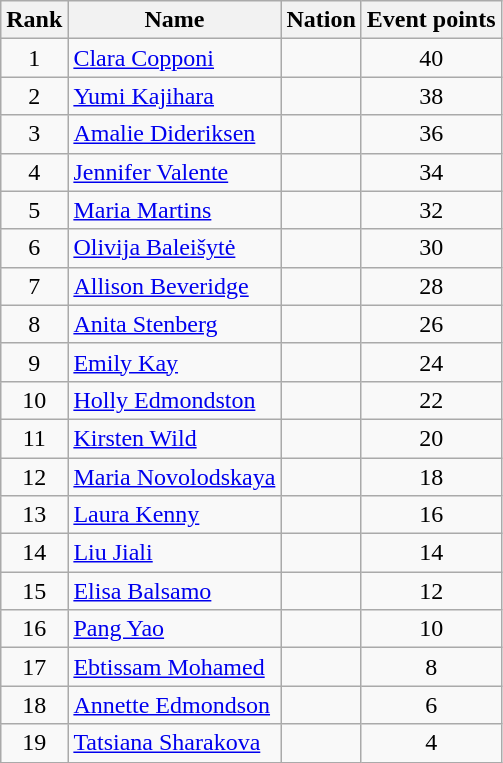<table class="wikitable sortable" style="text-align:center">
<tr>
<th>Rank</th>
<th>Name</th>
<th>Nation</th>
<th>Event points</th>
</tr>
<tr>
<td>1</td>
<td align=left><a href='#'>Clara Copponi</a></td>
<td align=left></td>
<td>40</td>
</tr>
<tr>
<td>2</td>
<td align=left><a href='#'>Yumi Kajihara</a></td>
<td align=left></td>
<td>38</td>
</tr>
<tr>
<td>3</td>
<td align=left><a href='#'>Amalie Dideriksen</a></td>
<td align=left></td>
<td>36</td>
</tr>
<tr>
<td>4</td>
<td align=left><a href='#'>Jennifer Valente</a></td>
<td align=left></td>
<td>34</td>
</tr>
<tr>
<td>5</td>
<td align=left><a href='#'>Maria Martins</a></td>
<td align=left></td>
<td>32</td>
</tr>
<tr>
<td>6</td>
<td align=left><a href='#'>Olivija Baleišytė</a></td>
<td align=left></td>
<td>30</td>
</tr>
<tr>
<td>7</td>
<td align=left><a href='#'>Allison Beveridge</a></td>
<td align=left></td>
<td>28</td>
</tr>
<tr>
<td>8</td>
<td align=left><a href='#'>Anita Stenberg</a></td>
<td align=left></td>
<td>26</td>
</tr>
<tr>
<td>9</td>
<td align=left><a href='#'>Emily Kay</a></td>
<td align=left></td>
<td>24</td>
</tr>
<tr>
<td>10</td>
<td align=left><a href='#'>Holly Edmondston</a></td>
<td align=left></td>
<td>22</td>
</tr>
<tr>
<td>11</td>
<td align=left><a href='#'>Kirsten Wild</a></td>
<td align=left></td>
<td>20</td>
</tr>
<tr>
<td>12</td>
<td align=left><a href='#'>Maria Novolodskaya</a></td>
<td align=left></td>
<td>18</td>
</tr>
<tr>
<td>13</td>
<td align=left><a href='#'>Laura Kenny</a></td>
<td align=left></td>
<td>16</td>
</tr>
<tr>
<td>14</td>
<td align=left><a href='#'>Liu Jiali</a></td>
<td align=left></td>
<td>14</td>
</tr>
<tr>
<td>15</td>
<td align=left><a href='#'>Elisa Balsamo</a></td>
<td align=left></td>
<td>12</td>
</tr>
<tr>
<td>16</td>
<td align=left><a href='#'>Pang Yao</a></td>
<td align=left></td>
<td>10</td>
</tr>
<tr>
<td>17</td>
<td align=left><a href='#'>Ebtissam Mohamed</a></td>
<td align=left></td>
<td>8</td>
</tr>
<tr>
<td>18</td>
<td align=left><a href='#'>Annette Edmondson</a></td>
<td align=left></td>
<td>6</td>
</tr>
<tr>
<td>19</td>
<td align=left><a href='#'>Tatsiana Sharakova</a></td>
<td align=left></td>
<td>4</td>
</tr>
</table>
